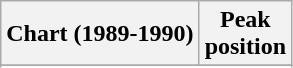<table class="wikitable sortable">
<tr>
<th align="left">Chart (1989-1990)</th>
<th align="center">Peak<br>position</th>
</tr>
<tr>
</tr>
<tr>
</tr>
</table>
